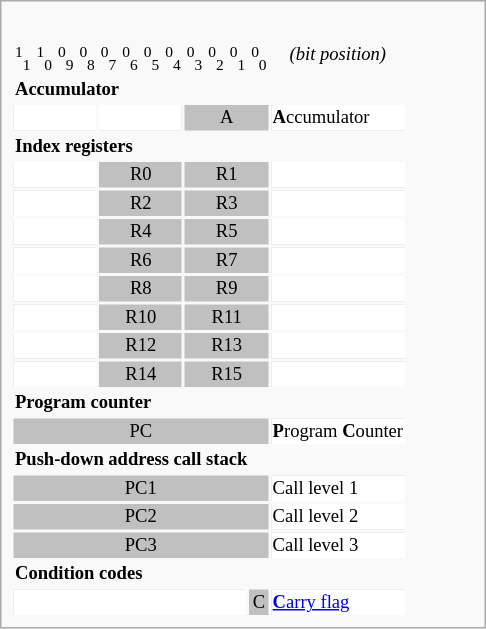<table class="infobox" style="font-size:88%;width:23em;">
<tr>
</tr>
<tr>
<td><br><table style="font-size:88%;">
<tr style="width:10px; text-align:center;">
<td><sup>1</sup><sub>1</sub></td>
<td><sup>1</sup><sub>0</sub></td>
<td><sup>0</sup><sub>9</sub></td>
<td><sup>0</sup><sub>8</sub></td>
<td><sup>0</sup><sub>7</sub></td>
<td><sup>0</sup><sub>6</sub></td>
<td><sup>0</sup><sub>5</sub></td>
<td><sup>0</sup><sub>4</sub></td>
<td><sup>0</sup><sub>3</sub></td>
<td><sup>0</sup><sub>2</sub></td>
<td><sup>0</sup><sub>1</sub></td>
<td><sup>0</sup><sub>0</sub></td>
<td style="width:auto;"><em>(bit position)</em></td>
</tr>
<tr>
<td colspan="13"><strong>Accumulator</strong></td>
</tr>
<tr style="background:silver;color:black">
<td style="text-align:center; background:white" colspan="4"> </td>
<td style="text-align:center; background:white" colspan="4"> </td>
<td style="text-align:center;" colspan="4">A</td>
<td style="width:auto; background:white; color:black;"><strong>A</strong>ccumulator</td>
</tr>
<tr>
<td colspan="13"><strong>Index registers</strong></td>
</tr>
<tr style="background:silver;color:black">
<td style="text-align:center; background:white" colspan="4"> </td>
<td style="text-align:center;" colspan="4">R0</td>
<td style="text-align:center;" colspan="4">R1</td>
<td style="width:auto; background:white; color:black;"> </td>
</tr>
<tr style="background:silver;color:black">
<td style="text-align:center; background:white" colspan="4"> </td>
<td style="text-align:center;" colspan="4">R2</td>
<td style="text-align:center;" colspan="4">R3</td>
<td style="width:auto; background:white; color:black;"> </td>
</tr>
<tr style="background:silver;color:black">
<td style="text-align:center; background:white" colspan="4"> </td>
<td style="text-align:center;" colspan="4">R4</td>
<td style="text-align:center;" colspan="4">R5</td>
<td style="width:auto; background:white; color:black;"> </td>
</tr>
<tr style="background:silver;color:black">
<td style="text-align:center; background:white" colspan="4"> </td>
<td style="text-align:center;" colspan="4">R6</td>
<td style="text-align:center;" colspan="4">R7</td>
<td style="width:auto; background:white; color:black;"> </td>
</tr>
<tr style="background:silver;color:black">
<td style="text-align:center; background:white" colspan="4"> </td>
<td style="text-align:center;" colspan="4">R8</td>
<td style="text-align:center;" colspan="4">R9</td>
<td style="width:auto; background:white; color:black;"> </td>
</tr>
<tr style="background:silver;color:black">
<td style="text-align:center; background:white" colspan="4"> </td>
<td style="text-align:center;" colspan="4">R10</td>
<td style="text-align:center;" colspan="4">R11</td>
<td style="width:auto; background:white; color:black;"> </td>
</tr>
<tr style="background:silver;color:black">
<td style="text-align:center; background:white" colspan="4"> </td>
<td style="text-align:center;" colspan="4">R12</td>
<td style="text-align:center;" colspan="4">R13</td>
<td style="width:auto; background:white; color:black;"> </td>
</tr>
<tr style="background:silver;color:black">
<td style="text-align:center; background:white" colspan="4"> </td>
<td style="text-align:center;" colspan="4">R14</td>
<td style="text-align:center;" colspan="4">R15</td>
<td style="width:auto; background:white; color:black;"> </td>
</tr>
<tr>
<td colspan="13"><strong>Program counter</strong></td>
</tr>
<tr style="background:silver;color:black">
<td style="text-align:center;" colspan="12">PC</td>
<td style="background:white; color:black;"><strong>P</strong>rogram <strong>C</strong>ounter</td>
</tr>
<tr>
<td colspan="13"><strong>Push-down address call stack</strong> <br></td>
</tr>
<tr style="background:silver;color:black">
<td style="text-align:center;" colspan="12">PC1</td>
<td style="background:white; color:black;">Call level 1</td>
</tr>
<tr style="background:silver;color:black">
<td style="text-align:center;" colspan="12">PC2</td>
<td style="background:white; color:black;">Call level 2</td>
</tr>
<tr style="background:silver;color:black">
<td style="text-align:center;" colspan="12">PC3</td>
<td style="background:white; color:black;">Call level 3</td>
</tr>
<tr>
<td colspan="13"><strong>Condition codes</strong></td>
</tr>
<tr style="background:silver;color:black">
<td style="text-align:center; background:white" colspan="11"> </td>
<td style="text-align:center;">C</td>
<td style="background:white; color:black"><a href='#'><strong>C</strong>arry flag</a></td>
</tr>
</table>
</td>
</tr>
</table>
